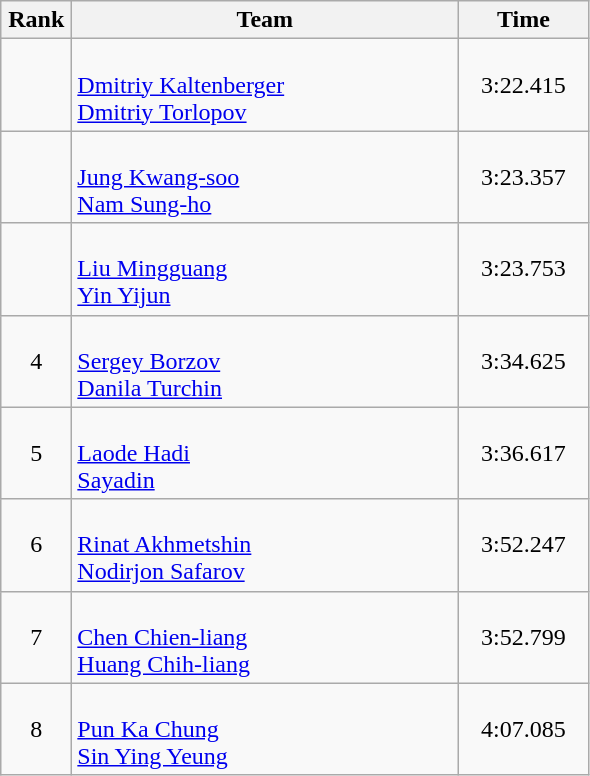<table class=wikitable style="text-align:center">
<tr>
<th width=40>Rank</th>
<th width=250>Team</th>
<th width=80>Time</th>
</tr>
<tr>
<td></td>
<td align=left><br><a href='#'>Dmitriy Kaltenberger</a><br><a href='#'>Dmitriy Torlopov</a></td>
<td>3:22.415</td>
</tr>
<tr>
<td></td>
<td align=left><br><a href='#'>Jung Kwang-soo</a><br><a href='#'>Nam Sung-ho</a></td>
<td>3:23.357</td>
</tr>
<tr>
<td></td>
<td align=left><br><a href='#'>Liu Mingguang</a><br><a href='#'>Yin Yijun</a></td>
<td>3:23.753</td>
</tr>
<tr>
<td>4</td>
<td align=left><br><a href='#'>Sergey Borzov</a><br><a href='#'>Danila Turchin</a></td>
<td>3:34.625</td>
</tr>
<tr>
<td>5</td>
<td align=left><br><a href='#'>Laode Hadi</a><br><a href='#'>Sayadin</a></td>
<td>3:36.617</td>
</tr>
<tr>
<td>6</td>
<td align=left><br><a href='#'>Rinat Akhmetshin</a><br><a href='#'>Nodirjon Safarov</a></td>
<td>3:52.247</td>
</tr>
<tr>
<td>7</td>
<td align=left><br><a href='#'>Chen Chien-liang</a><br><a href='#'>Huang Chih-liang</a></td>
<td>3:52.799</td>
</tr>
<tr>
<td>8</td>
<td align=left><br><a href='#'>Pun Ka Chung</a><br><a href='#'>Sin Ying Yeung</a></td>
<td>4:07.085</td>
</tr>
</table>
